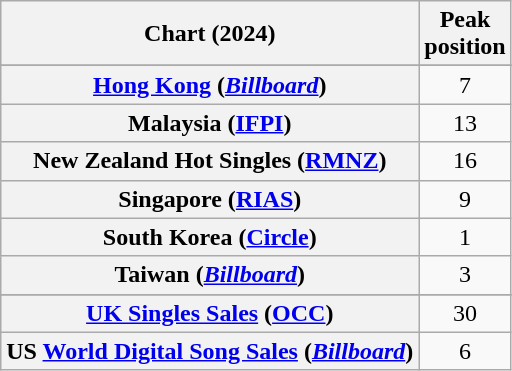<table class="wikitable sortable plainrowheaders" style="text-align:center">
<tr>
<th scope="col">Chart (2024)</th>
<th scope="col">Peak<br>position</th>
</tr>
<tr>
</tr>
<tr>
<th scope="row"><a href='#'>Hong Kong</a> (<em><a href='#'>Billboard</a></em>)</th>
<td>7</td>
</tr>
<tr>
<th scope="row">Malaysia (<a href='#'>IFPI</a>)</th>
<td>13</td>
</tr>
<tr>
<th scope="row">New Zealand Hot Singles (<a href='#'>RMNZ</a>)</th>
<td>16</td>
</tr>
<tr>
<th scope="row">Singapore (<a href='#'>RIAS</a>)</th>
<td>9</td>
</tr>
<tr>
<th scope="row">South Korea (<a href='#'>Circle</a>)</th>
<td>1</td>
</tr>
<tr>
<th scope="row">Taiwan (<em><a href='#'>Billboard</a></em>)</th>
<td>3</td>
</tr>
<tr>
</tr>
<tr>
<th scope="row"><a href='#'>UK Singles Sales</a> (<a href='#'>OCC</a>)</th>
<td>30</td>
</tr>
<tr>
<th scope="row">US <a href='#'>World Digital Song Sales</a> (<em><a href='#'>Billboard</a></em>)</th>
<td>6</td>
</tr>
</table>
